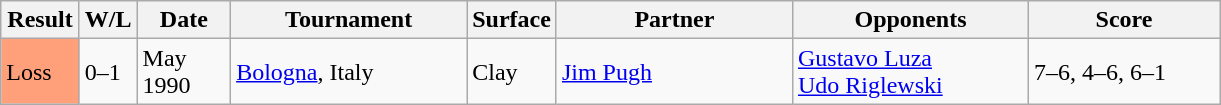<table class="sortable wikitable">
<tr>
<th style="width:45px">Result</th>
<th style="width:30px" class="unsortable">W/L</th>
<th style="width:55px">Date</th>
<th style="width:150px">Tournament</th>
<th style="width:50px">Surface</th>
<th style="width:150px">Partner</th>
<th style="width:150px">Opponents</th>
<th style="width:120px" class="unsortable">Score</th>
</tr>
<tr>
<td style="background:#ffa07a;">Loss</td>
<td>0–1</td>
<td>May 1990</td>
<td><a href='#'>Bologna</a>, Italy</td>
<td>Clay</td>
<td> <a href='#'>Jim Pugh</a></td>
<td> <a href='#'>Gustavo Luza</a> <br>  <a href='#'>Udo Riglewski</a></td>
<td>7–6, 4–6, 6–1</td>
</tr>
</table>
